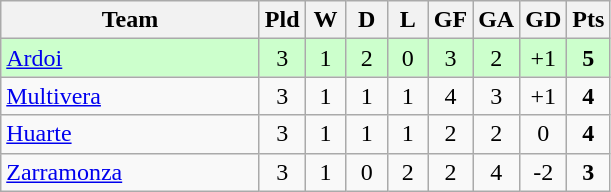<table class="wikitable" style="text-align: center;">
<tr>
<th width=165>Team</th>
<th width=20>Pld</th>
<th width=20>W</th>
<th width=20>D</th>
<th width=20>L</th>
<th width=20>GF</th>
<th width=20>GA</th>
<th width=20>GD</th>
<th width=20>Pts</th>
</tr>
<tr bgcolor=#ccffcc>
<td align=left> <a href='#'>Ardoi</a></td>
<td>3</td>
<td>1</td>
<td>2</td>
<td>0</td>
<td>3</td>
<td>2</td>
<td>+1</td>
<td><strong>5</strong></td>
</tr>
<tr>
<td align=left> <a href='#'>Multivera</a></td>
<td>3</td>
<td>1</td>
<td>1</td>
<td>1</td>
<td>4</td>
<td>3</td>
<td>+1</td>
<td><strong>4</strong></td>
</tr>
<tr>
<td align=left> <a href='#'>Huarte</a></td>
<td>3</td>
<td>1</td>
<td>1</td>
<td>1</td>
<td>2</td>
<td>2</td>
<td>0</td>
<td><strong>4</strong></td>
</tr>
<tr>
<td align=left> <a href='#'>Zarramonza</a></td>
<td>3</td>
<td>1</td>
<td>0</td>
<td>2</td>
<td>2</td>
<td>4</td>
<td>-2</td>
<td><strong>3</strong></td>
</tr>
</table>
